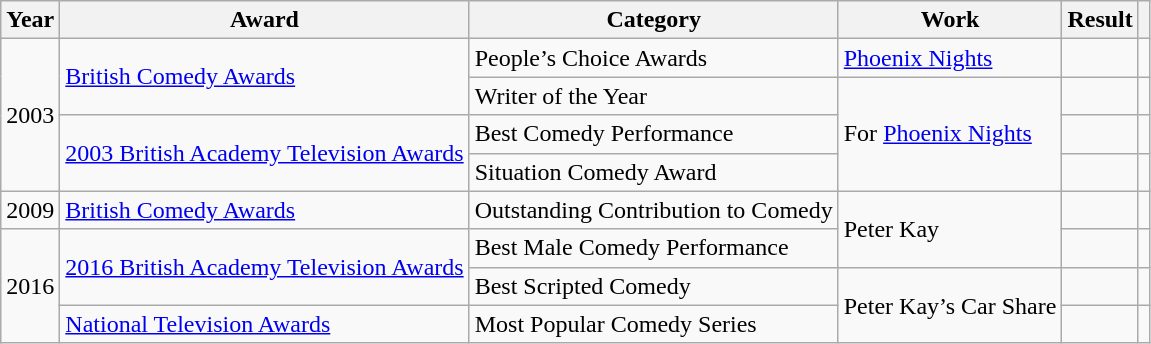<table class="wikitable">
<tr>
<th>Year</th>
<th>Award</th>
<th>Category</th>
<th>Work</th>
<th>Result</th>
<th></th>
</tr>
<tr>
<td rowspan="4">2003</td>
<td rowspan="2"><a href='#'>British Comedy Awards</a></td>
<td>People’s Choice Awards</td>
<td><a href='#'>Phoenix Nights</a></td>
<td></td>
<td style="text-align:center;"></td>
</tr>
<tr>
<td>Writer of the Year</td>
<td rowspan="3">For <a href='#'>Phoenix Nights</a></td>
<td></td>
<td style="text-align:center;"></td>
</tr>
<tr>
<td rowspan="2"><a href='#'>2003 British Academy Television Awards</a></td>
<td>Best Comedy Performance</td>
<td></td>
<td style="text-align:center;"></td>
</tr>
<tr>
<td>Situation Comedy Award</td>
<td></td>
<td style="text-align:center;"></td>
</tr>
<tr>
<td>2009</td>
<td><a href='#'>British Comedy Awards</a></td>
<td>Outstanding Contribution to Comedy</td>
<td rowspan="2">Peter Kay</td>
<td></td>
<td style="text-align:center;"></td>
</tr>
<tr>
<td rowspan="3">2016</td>
<td rowspan="2"><a href='#'>2016 British Academy Television Awards</a></td>
<td>Best Male Comedy Performance</td>
<td></td>
<td style="text-align:center;"></td>
</tr>
<tr>
<td>Best Scripted Comedy</td>
<td rowspan="2">Peter Kay’s Car Share</td>
<td></td>
<td style="text-align:center;"></td>
</tr>
<tr>
<td><a href='#'>National Television Awards</a></td>
<td>Most Popular Comedy Series</td>
<td></td>
<td style="text-align:center;"></td>
</tr>
</table>
